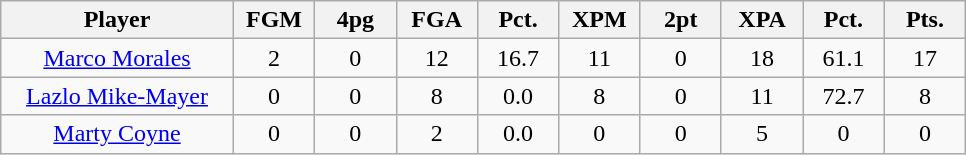<table class="wikitable sortable">
<tr>
<th bgcolor="#DDDDFF" width="20%">Player</th>
<th bgcolor="#DDDDFF" width="7%">FGM</th>
<th bgcolor="#DDDDFF" width="7%">4pg</th>
<th bgcolor="#DDDDFF" width="7%">FGA</th>
<th bgcolor="#DDDDFF" width="7%">Pct.</th>
<th bgcolor="#DDDDFF" width="7%">XPM</th>
<th bgcolor="#DDDDFF" width="7%">2pt</th>
<th bgcolor="#DDDDFF" width="7%">XPA</th>
<th bgcolor="#DDDDFF" width="7%">Pct.</th>
<th bgcolor="#DDDDFF" width="7%">Pts.</th>
</tr>
<tr align="center">
<td><a href='#'>Marco Morales</a></td>
<td>2</td>
<td>0</td>
<td>12</td>
<td>16.7</td>
<td>11</td>
<td>0</td>
<td>18</td>
<td>61.1</td>
<td>17</td>
</tr>
<tr align="center">
<td><a href='#'>Lazlo Mike-Mayer</a></td>
<td>0</td>
<td>0</td>
<td>8</td>
<td>0.0</td>
<td>8</td>
<td>0</td>
<td>11</td>
<td>72.7</td>
<td>8</td>
</tr>
<tr align="center">
<td><a href='#'>Marty Coyne</a></td>
<td>0</td>
<td>0</td>
<td>2</td>
<td>0.0</td>
<td>0</td>
<td>0</td>
<td>5</td>
<td>0</td>
<td>0</td>
</tr>
</table>
